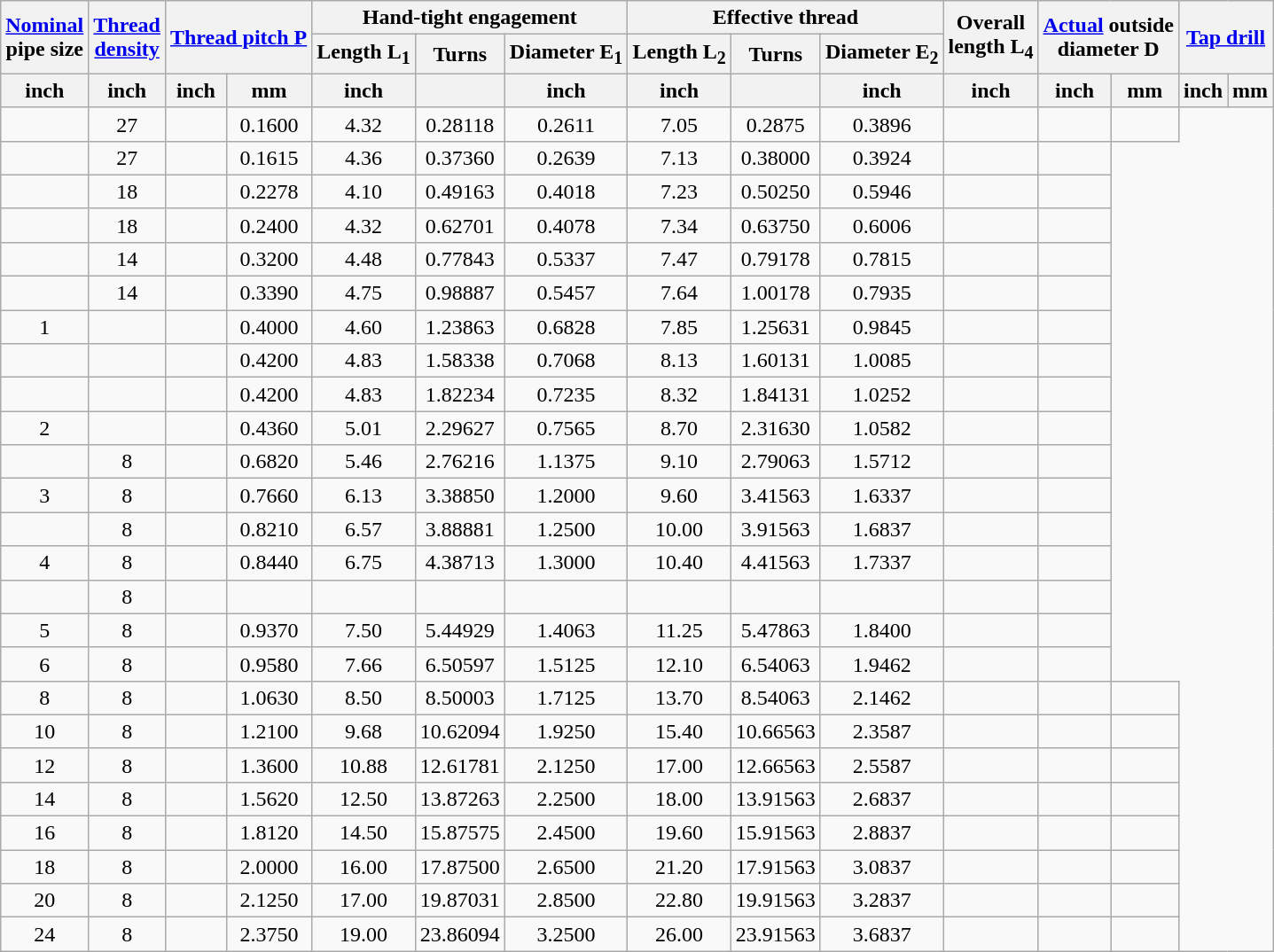<table class="wikitable"  style="text-align:center">
<tr>
<th rowspan="2"><a href='#'>Nominal</a> <br>pipe size</th>
<th rowspan="2"><a href='#'>Thread <br>density</a></th>
<th colspan=2 rowspan="2"><a href='#'>Thread pitch P</a></th>
<th colspan=3>Hand-tight engagement</th>
<th colspan=3>Effective thread</th>
<th rowspan="2">Overall <br>length L<sub>4</sub></th>
<th colspan=2 rowspan="2"><a href='#'>Actual</a> outside <br>diameter D</th>
<th colspan=2 rowspan="2"><a href='#'>Tap drill</a></th>
</tr>
<tr>
<th>Length L<sub>1</sub></th>
<th>Turns</th>
<th>Diameter E<sub>1</sub></th>
<th>Length L<sub>2</sub></th>
<th>Turns</th>
<th>Diameter E<sub>2</sub></th>
</tr>
<tr>
<th>inch</th>
<th>inch</th>
<th>inch</th>
<th>mm</th>
<th>inch</th>
<th></th>
<th>inch</th>
<th>inch</th>
<th></th>
<th>inch</th>
<th>inch</th>
<th>inch</th>
<th>mm</th>
<th>inch</th>
<th>mm</th>
</tr>
<tr>
<td></td>
<td>27</td>
<td></td>
<td>0.1600</td>
<td>4.32</td>
<td>0.28118</td>
<td>0.2611</td>
<td>7.05</td>
<td>0.2875</td>
<td>0.3896</td>
<td></td>
<td></td>
<td></td>
</tr>
<tr>
<td></td>
<td>27</td>
<td></td>
<td>0.1615</td>
<td>4.36</td>
<td>0.37360</td>
<td>0.2639</td>
<td>7.13</td>
<td>0.38000</td>
<td>0.3924</td>
<td></td>
<td></td>
</tr>
<tr>
<td></td>
<td>18</td>
<td></td>
<td>0.2278</td>
<td>4.10</td>
<td>0.49163</td>
<td>0.4018</td>
<td>7.23</td>
<td>0.50250</td>
<td>0.5946</td>
<td></td>
<td></td>
</tr>
<tr>
<td></td>
<td>18</td>
<td></td>
<td>0.2400</td>
<td>4.32</td>
<td>0.62701</td>
<td>0.4078</td>
<td>7.34</td>
<td>0.63750</td>
<td>0.6006</td>
<td></td>
<td></td>
</tr>
<tr>
<td></td>
<td>14</td>
<td></td>
<td>0.3200</td>
<td>4.48</td>
<td>0.77843</td>
<td>0.5337</td>
<td>7.47</td>
<td>0.79178</td>
<td>0.7815</td>
<td></td>
<td></td>
</tr>
<tr>
<td></td>
<td>14</td>
<td></td>
<td>0.3390</td>
<td>4.75</td>
<td>0.98887</td>
<td>0.5457</td>
<td>7.64</td>
<td>1.00178</td>
<td>0.7935</td>
<td></td>
<td></td>
</tr>
<tr>
<td>1</td>
<td></td>
<td></td>
<td>0.4000</td>
<td>4.60</td>
<td>1.23863</td>
<td>0.6828</td>
<td>7.85</td>
<td>1.25631</td>
<td>0.9845</td>
<td></td>
<td></td>
</tr>
<tr>
<td></td>
<td></td>
<td></td>
<td>0.4200</td>
<td>4.83</td>
<td>1.58338</td>
<td>0.7068</td>
<td>8.13</td>
<td>1.60131</td>
<td>1.0085</td>
<td></td>
<td></td>
</tr>
<tr>
<td></td>
<td></td>
<td></td>
<td>0.4200</td>
<td>4.83</td>
<td>1.82234</td>
<td>0.7235</td>
<td>8.32</td>
<td>1.84131</td>
<td>1.0252</td>
<td></td>
<td></td>
</tr>
<tr>
<td>2</td>
<td></td>
<td></td>
<td>0.4360</td>
<td>5.01</td>
<td>2.29627</td>
<td>0.7565</td>
<td>8.70</td>
<td>2.31630</td>
<td>1.0582</td>
<td></td>
<td></td>
</tr>
<tr>
<td></td>
<td>8</td>
<td></td>
<td>0.6820</td>
<td>5.46</td>
<td>2.76216</td>
<td>1.1375</td>
<td>9.10</td>
<td>2.79063</td>
<td>1.5712</td>
<td></td>
<td></td>
</tr>
<tr>
<td>3</td>
<td>8</td>
<td></td>
<td>0.7660</td>
<td>6.13</td>
<td>3.38850</td>
<td>1.2000</td>
<td>9.60</td>
<td>3.41563</td>
<td>1.6337</td>
<td></td>
<td></td>
</tr>
<tr>
<td></td>
<td>8</td>
<td></td>
<td>0.8210</td>
<td>6.57</td>
<td>3.88881</td>
<td>1.2500</td>
<td>10.00</td>
<td>3.91563</td>
<td>1.6837</td>
<td></td>
<td></td>
</tr>
<tr>
<td>4</td>
<td>8</td>
<td></td>
<td>0.8440</td>
<td>6.75</td>
<td>4.38713</td>
<td>1.3000</td>
<td>10.40</td>
<td>4.41563</td>
<td>1.7337</td>
<td></td>
<td></td>
</tr>
<tr>
<td></td>
<td>8</td>
<td></td>
<td></td>
<td></td>
<td></td>
<td></td>
<td></td>
<td></td>
<td></td>
<td></td>
<td></td>
</tr>
<tr>
<td>5</td>
<td>8</td>
<td></td>
<td>0.9370</td>
<td>7.50</td>
<td>5.44929</td>
<td>1.4063</td>
<td>11.25</td>
<td>5.47863</td>
<td>1.8400</td>
<td></td>
<td></td>
</tr>
<tr>
<td>6</td>
<td>8</td>
<td></td>
<td>0.9580</td>
<td>7.66</td>
<td>6.50597</td>
<td>1.5125</td>
<td>12.10</td>
<td>6.54063</td>
<td>1.9462</td>
<td></td>
<td></td>
</tr>
<tr>
<td>8</td>
<td>8</td>
<td></td>
<td>1.0630</td>
<td>8.50</td>
<td>8.50003</td>
<td>1.7125</td>
<td>13.70</td>
<td>8.54063</td>
<td>2.1462</td>
<td></td>
<td></td>
<td></td>
</tr>
<tr>
<td>10</td>
<td>8</td>
<td></td>
<td>1.2100</td>
<td>9.68</td>
<td>10.62094</td>
<td>1.9250</td>
<td>15.40</td>
<td>10.66563</td>
<td>2.3587</td>
<td></td>
<td></td>
<td></td>
</tr>
<tr>
<td>12</td>
<td>8</td>
<td></td>
<td>1.3600</td>
<td>10.88</td>
<td>12.61781</td>
<td>2.1250</td>
<td>17.00</td>
<td>12.66563</td>
<td>2.5587</td>
<td></td>
<td></td>
<td></td>
</tr>
<tr>
<td>14</td>
<td>8</td>
<td></td>
<td>1.5620</td>
<td>12.50</td>
<td>13.87263</td>
<td>2.2500</td>
<td>18.00</td>
<td>13.91563</td>
<td>2.6837</td>
<td></td>
<td></td>
<td></td>
</tr>
<tr>
<td>16</td>
<td>8</td>
<td></td>
<td>1.8120</td>
<td>14.50</td>
<td>15.87575</td>
<td>2.4500</td>
<td>19.60</td>
<td>15.91563</td>
<td>2.8837</td>
<td></td>
<td></td>
<td></td>
</tr>
<tr>
<td>18</td>
<td>8</td>
<td></td>
<td>2.0000</td>
<td>16.00</td>
<td>17.87500</td>
<td>2.6500</td>
<td>21.20</td>
<td>17.91563</td>
<td>3.0837</td>
<td></td>
<td></td>
<td></td>
</tr>
<tr>
<td>20</td>
<td>8</td>
<td></td>
<td>2.1250</td>
<td>17.00</td>
<td>19.87031</td>
<td>2.8500</td>
<td>22.80</td>
<td>19.91563</td>
<td>3.2837</td>
<td></td>
<td></td>
<td></td>
</tr>
<tr>
<td>24</td>
<td>8</td>
<td></td>
<td>2.3750</td>
<td>19.00</td>
<td>23.86094</td>
<td>3.2500</td>
<td>26.00</td>
<td>23.91563</td>
<td>3.6837</td>
<td></td>
<td></td>
<td></td>
</tr>
</table>
